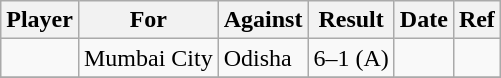<table class="wikitable">
<tr>
<th>Player</th>
<th>For</th>
<th>Against</th>
<th>Result</th>
<th>Date</th>
<th>Ref</th>
</tr>
<tr>
<td> </td>
<td>Mumbai City</td>
<td>Odisha</td>
<td align="center">6–1 (A)</td>
<td></td>
<td></td>
</tr>
<tr>
</tr>
</table>
